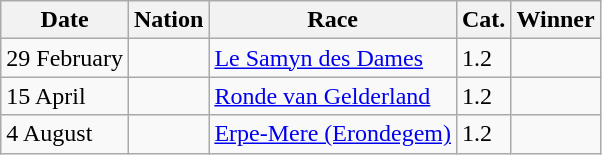<table class="wikitable sortable">
<tr>
<th>Date</th>
<th>Nation</th>
<th>Race</th>
<th>Cat.</th>
<th>Winner</th>
</tr>
<tr>
<td>29 February</td>
<td></td>
<td><a href='#'>Le Samyn des Dames</a></td>
<td>1.2</td>
<td></td>
</tr>
<tr>
<td>15 April</td>
<td></td>
<td><a href='#'>Ronde van Gelderland</a></td>
<td>1.2</td>
<td></td>
</tr>
<tr>
<td>4 August</td>
<td></td>
<td><a href='#'>Erpe-Mere (Erondegem)</a></td>
<td>1.2</td>
<td></td>
</tr>
</table>
